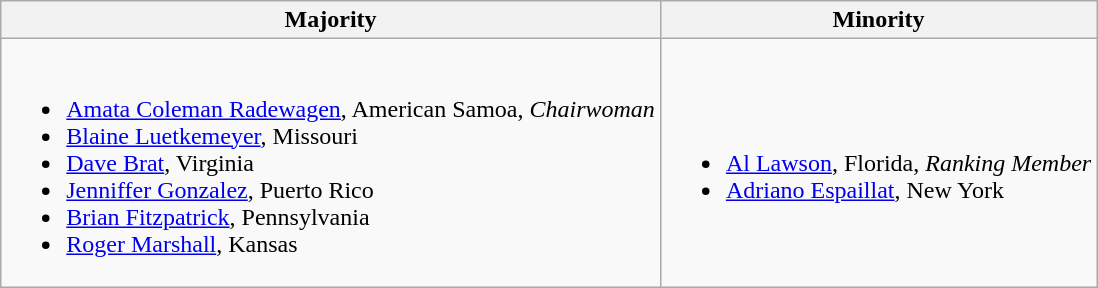<table class=wikitable>
<tr>
<th>Majority</th>
<th>Minority</th>
</tr>
<tr>
<td><br><ul><li><a href='#'>Amata Coleman Radewagen</a>, American Samoa, <em>Chairwoman</em></li><li><a href='#'>Blaine Luetkemeyer</a>, Missouri</li><li><a href='#'>Dave Brat</a>, Virginia</li><li><a href='#'>Jenniffer Gonzalez</a>, Puerto Rico</li><li><a href='#'>Brian Fitzpatrick</a>, Pennsylvania</li><li><a href='#'>Roger Marshall</a>, Kansas</li></ul></td>
<td><br><ul><li><a href='#'>Al Lawson</a>, Florida, <em>Ranking Member</em></li><li><a href='#'>Adriano Espaillat</a>, New York</li></ul></td>
</tr>
</table>
